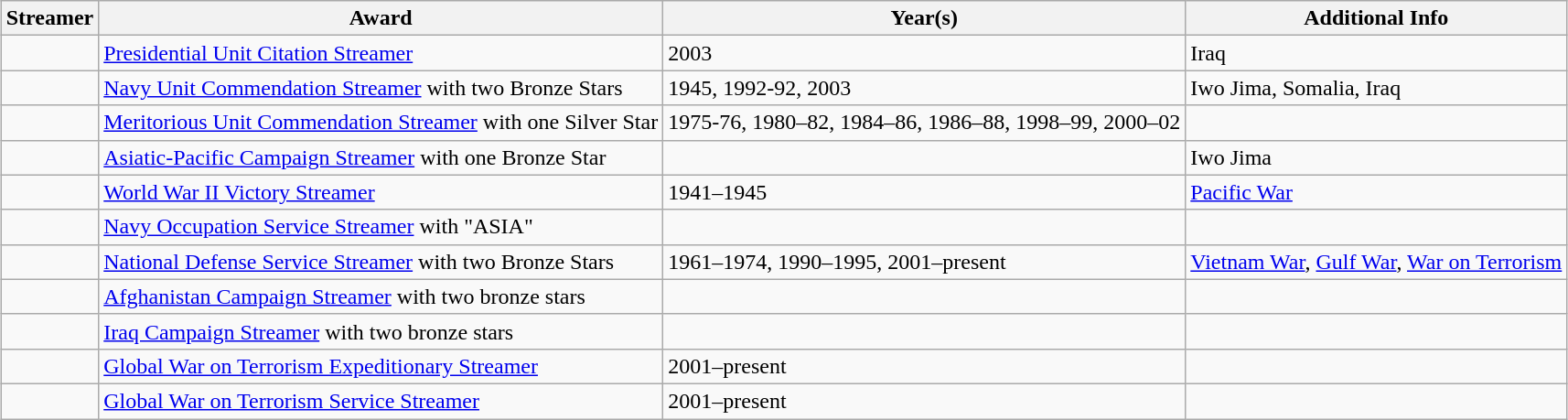<table class="wikitable" style="margin:auto;">
<tr>
<th>Streamer</th>
<th>Award</th>
<th>Year(s)</th>
<th>Additional Info</th>
</tr>
<tr>
<td></td>
<td><a href='#'>Presidential Unit Citation Streamer</a></td>
<td>2003</td>
<td>Iraq</td>
</tr>
<tr>
<td></td>
<td><a href='#'>Navy Unit Commendation Streamer</a> with two Bronze Stars</td>
<td>1945, 1992-92, 2003</td>
<td>Iwo Jima, Somalia, Iraq</td>
</tr>
<tr>
<td></td>
<td><a href='#'>Meritorious Unit Commendation Streamer</a> with one Silver Star</td>
<td>1975-76, 1980–82, 1984–86, 1986–88, 1998–99, 2000–02</td>
<td><br></td>
</tr>
<tr>
<td></td>
<td><a href='#'>Asiatic-Pacific Campaign Streamer</a> with one Bronze Star</td>
<td><br></td>
<td>Iwo Jima</td>
</tr>
<tr>
<td></td>
<td><a href='#'>World War II Victory Streamer</a></td>
<td>1941–1945</td>
<td><a href='#'>Pacific War</a></td>
</tr>
<tr>
<td></td>
<td><a href='#'>Navy Occupation Service Streamer</a> with "ASIA"</td>
<td><br></td>
<td><br></td>
</tr>
<tr>
<td></td>
<td><a href='#'>National Defense Service Streamer</a> with two Bronze Stars</td>
<td>1961–1974, 1990–1995, 2001–present</td>
<td><a href='#'>Vietnam War</a>, <a href='#'>Gulf War</a>, <a href='#'>War on Terrorism</a></td>
</tr>
<tr>
<td></td>
<td><a href='#'>Afghanistan Campaign Streamer</a> with two bronze stars</td>
<td><br></td>
<td><br></td>
</tr>
<tr>
<td></td>
<td><a href='#'>Iraq Campaign Streamer</a> with two bronze stars</td>
<td><br></td>
<td><br></td>
</tr>
<tr>
<td></td>
<td><a href='#'>Global War on Terrorism Expeditionary Streamer</a></td>
<td>2001–present</td>
<td><br></td>
</tr>
<tr>
<td></td>
<td><a href='#'>Global War on Terrorism Service Streamer</a></td>
<td>2001–present</td>
<td><br></td>
</tr>
</table>
